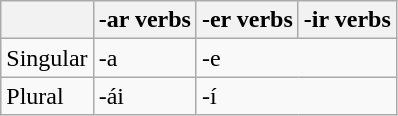<table class="wikitable">
<tr>
<th></th>
<th>-ar verbs</th>
<th>-er verbs</th>
<th>-ir verbs</th>
</tr>
<tr>
<td>Singular</td>
<td>-a</td>
<td colspan="2">-e</td>
</tr>
<tr>
<td>Plural</td>
<td>-ái</td>
<td colspan="2">-í</td>
</tr>
</table>
